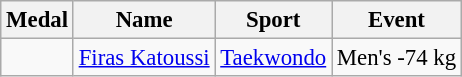<table class="wikitable sortable" style="font-size: 95%;">
<tr>
<th>Medal</th>
<th>Name</th>
<th>Sport</th>
<th>Event</th>
</tr>
<tr>
<td></td>
<td><a href='#'>Firas Katoussi</a></td>
<td><a href='#'>Taekwondo</a></td>
<td>Men's -74 kg</td>
</tr>
</table>
